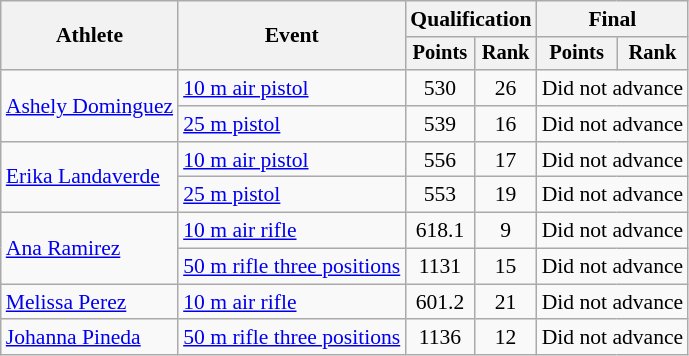<table class="wikitable" style="font-size:90%">
<tr>
<th rowspan=2>Athlete</th>
<th rowspan=2>Event</th>
<th colspan=2>Qualification</th>
<th colspan=2>Final</th>
</tr>
<tr style="font-size:95%">
<th>Points</th>
<th>Rank</th>
<th>Points</th>
<th>Rank</th>
</tr>
<tr align=center>
<td align=left rowspan=2><a href='#'>Ashely Dominguez</a></td>
<td align=left><a href='#'>10 m air pistol</a></td>
<td>530</td>
<td>26</td>
<td colspan=2>Did not advance</td>
</tr>
<tr align=center>
<td align=left><a href='#'>25 m pistol</a></td>
<td>539</td>
<td>16</td>
<td colspan=2>Did not advance</td>
</tr>
<tr align=center>
<td align=left rowspan=2><a href='#'>Erika Landaverde</a></td>
<td align=left><a href='#'>10 m air pistol</a></td>
<td>556</td>
<td>17</td>
<td colspan=2>Did not advance</td>
</tr>
<tr align=center>
<td align=left><a href='#'>25 m pistol</a></td>
<td>553</td>
<td>19</td>
<td colspan=2>Did not advance</td>
</tr>
<tr align=center>
<td align=left rowspan=2><a href='#'>Ana Ramirez</a></td>
<td align=left><a href='#'>10 m air rifle</a></td>
<td>618.1</td>
<td>9</td>
<td colspan=2>Did not advance</td>
</tr>
<tr align=center>
<td align=left><a href='#'>50 m rifle three positions</a></td>
<td>1131</td>
<td>15</td>
<td colspan=2>Did not advance</td>
</tr>
<tr align=center>
<td align=left><a href='#'>Melissa Perez</a></td>
<td align=left><a href='#'>10 m air rifle</a></td>
<td>601.2</td>
<td>21</td>
<td colspan=2>Did not advance</td>
</tr>
<tr align=center>
<td align=left><a href='#'>Johanna Pineda</a></td>
<td align=left><a href='#'>50 m rifle three positions</a></td>
<td>1136</td>
<td>12</td>
<td colspan=2>Did not advance</td>
</tr>
</table>
